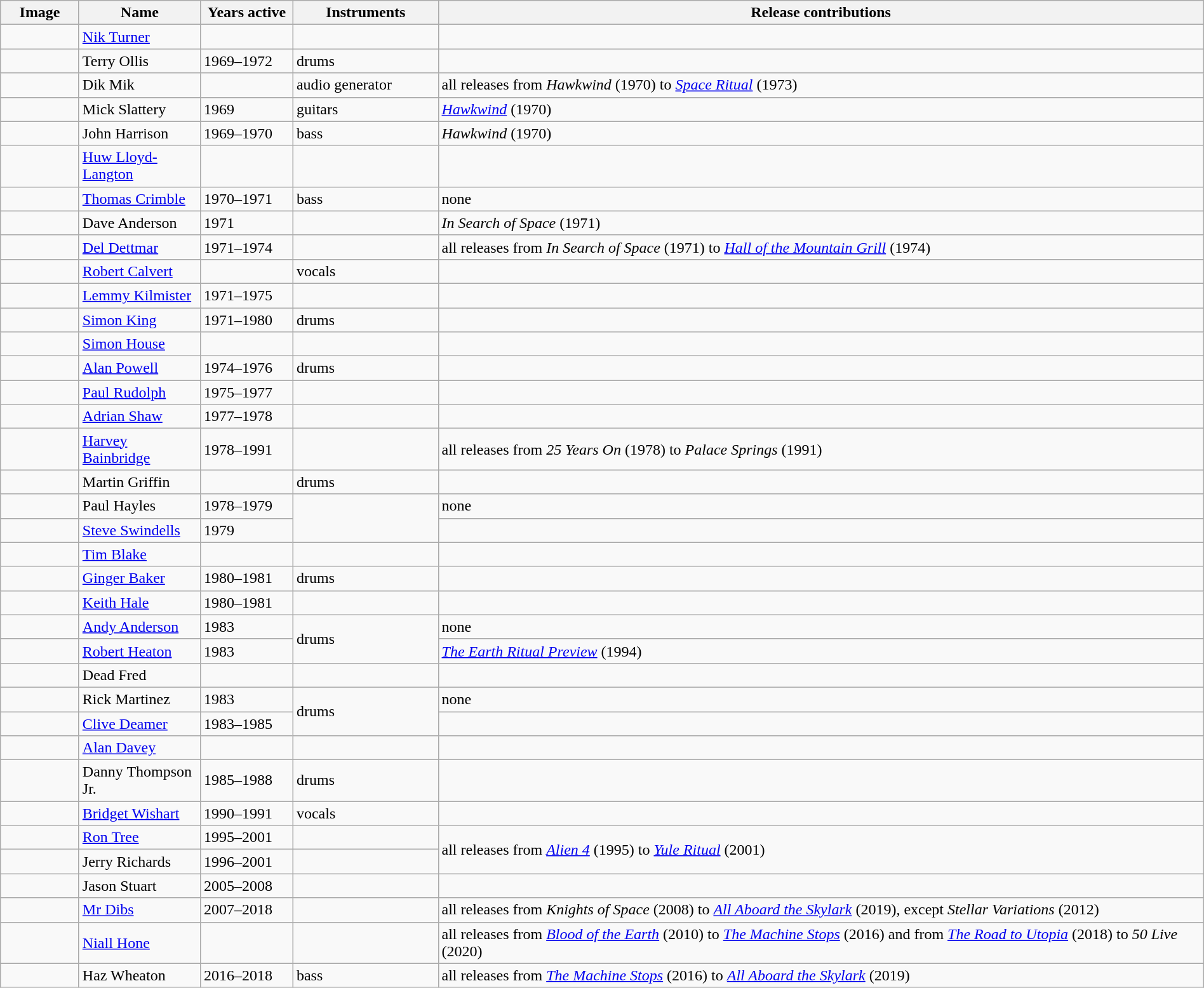<table class="wikitable" width="100%" border="1">
<tr>
<th width="75">Image</th>
<th width="120">Name</th>
<th width="90">Years active</th>
<th width="145">Instruments</th>
<th>Release contributions</th>
</tr>
<tr>
<td></td>
<td><a href='#'>Nik Turner</a></td>
<td></td>
<td></td>
<td></td>
</tr>
<tr>
<td></td>
<td>Terry Ollis</td>
<td>1969–1972</td>
<td>drums</td>
<td></td>
</tr>
<tr>
<td></td>
<td>Dik Mik </td>
<td></td>
<td>audio generator</td>
<td>all releases from <em>Hawkwind</em> (1970) to <em><a href='#'>Space Ritual</a></em> (1973)</td>
</tr>
<tr>
<td></td>
<td>Mick Slattery</td>
<td>1969 </td>
<td>guitars</td>
<td><em><a href='#'>Hawkwind</a></em> (1970) </td>
</tr>
<tr>
<td></td>
<td>John Harrison</td>
<td>1969–1970 </td>
<td>bass</td>
<td><em>Hawkwind</em> (1970)</td>
</tr>
<tr>
<td></td>
<td><a href='#'>Huw Lloyd-Langton</a></td>
<td></td>
<td></td>
<td></td>
</tr>
<tr>
<td></td>
<td><a href='#'>Thomas Crimble</a></td>
<td>1970–1971</td>
<td>bass</td>
<td>none</td>
</tr>
<tr>
<td></td>
<td>Dave Anderson</td>
<td>1971</td>
<td></td>
<td><em>In Search of Space</em> (1971)</td>
</tr>
<tr>
<td></td>
<td><a href='#'>Del Dettmar</a></td>
<td>1971–1974</td>
<td></td>
<td>all releases from <em>In Search of Space</em> (1971) to <em><a href='#'>Hall of the Mountain Grill</a></em> (1974)</td>
</tr>
<tr>
<td></td>
<td><a href='#'>Robert Calvert</a></td>
<td></td>
<td>vocals</td>
<td></td>
</tr>
<tr>
<td></td>
<td><a href='#'>Lemmy Kilmister</a></td>
<td>1971–1975 </td>
<td></td>
<td></td>
</tr>
<tr>
<td></td>
<td><a href='#'>Simon King</a></td>
<td>1971–1980</td>
<td>drums</td>
<td></td>
</tr>
<tr>
<td></td>
<td><a href='#'>Simon House</a></td>
<td> </td>
<td></td>
<td></td>
</tr>
<tr>
<td></td>
<td><a href='#'>Alan Powell</a></td>
<td>1974–1976</td>
<td>drums</td>
<td></td>
</tr>
<tr>
<td></td>
<td><a href='#'>Paul Rudolph</a></td>
<td>1975–1977 </td>
<td></td>
<td></td>
</tr>
<tr>
<td></td>
<td><a href='#'>Adrian Shaw</a></td>
<td>1977–1978</td>
<td></td>
<td></td>
</tr>
<tr>
<td></td>
<td><a href='#'>Harvey Bainbridge</a></td>
<td>1978–1991 </td>
<td></td>
<td>all releases from <em>25 Years On</em> (1978) to <em>Palace Springs</em> (1991)</td>
</tr>
<tr>
<td></td>
<td>Martin Griffin</td>
<td></td>
<td>drums</td>
<td></td>
</tr>
<tr>
<td></td>
<td>Paul Hayles</td>
<td>1978–1979</td>
<td rowspan="2"></td>
<td>none</td>
</tr>
<tr>
<td></td>
<td><a href='#'>Steve Swindells</a></td>
<td>1979</td>
<td></td>
</tr>
<tr>
<td></td>
<td><a href='#'>Tim Blake</a></td>
<td></td>
<td></td>
<td></td>
</tr>
<tr>
<td></td>
<td><a href='#'>Ginger Baker</a></td>
<td>1980–1981 </td>
<td>drums</td>
<td></td>
</tr>
<tr>
<td></td>
<td><a href='#'>Keith Hale</a></td>
<td>1980–1981</td>
<td></td>
<td></td>
</tr>
<tr>
<td></td>
<td><a href='#'>Andy Anderson</a></td>
<td>1983 </td>
<td rowspan="2">drums</td>
<td rowspan="1">none</td>
</tr>
<tr>
<td></td>
<td><a href='#'>Robert Heaton</a></td>
<td>1983 </td>
<td><em><a href='#'>The Earth Ritual Preview</a></em> (1994)</td>
</tr>
<tr>
<td></td>
<td>Dead Fred</td>
<td></td>
<td></td>
<td></td>
</tr>
<tr>
<td></td>
<td>Rick Martinez</td>
<td>1983</td>
<td rowspan="2">drums</td>
<td rowspan="1">none</td>
</tr>
<tr>
<td></td>
<td><a href='#'>Clive Deamer</a></td>
<td>1983–1985</td>
<td></td>
</tr>
<tr>
<td></td>
<td><a href='#'>Alan Davey</a></td>
<td></td>
<td></td>
<td></td>
</tr>
<tr>
<td></td>
<td>Danny Thompson Jr.</td>
<td>1985–1988</td>
<td>drums</td>
<td></td>
</tr>
<tr>
<td></td>
<td><a href='#'>Bridget Wishart</a></td>
<td>1990–1991</td>
<td>vocals</td>
<td></td>
</tr>
<tr>
<td></td>
<td><a href='#'>Ron Tree</a></td>
<td>1995–2001</td>
<td></td>
<td rowspan="2">all releases from <em><a href='#'>Alien 4</a></em> (1995) to <em><a href='#'>Yule Ritual</a></em> (2001)</td>
</tr>
<tr>
<td></td>
<td>Jerry Richards</td>
<td>1996–2001 </td>
<td></td>
</tr>
<tr>
<td></td>
<td>Jason Stuart</td>
<td>2005–2008 </td>
<td></td>
<td></td>
</tr>
<tr>
<td></td>
<td><a href='#'>Mr Dibs</a></td>
<td>2007–2018</td>
<td></td>
<td>all releases from <em>Knights of Space</em> (2008) to <em><a href='#'>All Aboard the Skylark</a></em> (2019), except <em>Stellar Variations</em> (2012)</td>
</tr>
<tr>
<td></td>
<td><a href='#'>Niall Hone</a></td>
<td></td>
<td></td>
<td>all releases from <em><a href='#'>Blood of the Earth</a></em> (2010) to <em><a href='#'>The Machine Stops</a></em> (2016) and from <em><a href='#'>The Road to Utopia</a></em> (2018) to <em>50 Live</em> (2020)</td>
</tr>
<tr>
<td></td>
<td>Haz Wheaton</td>
<td>2016–2018 </td>
<td>bass</td>
<td>all releases from <em><a href='#'>The Machine Stops</a></em> (2016) to <em><a href='#'>All Aboard the Skylark</a></em> (2019)</td>
</tr>
</table>
